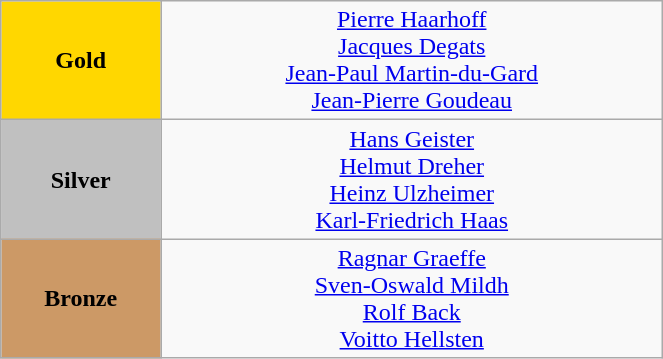<table class="wikitable" style="text-align:center; " width="35%">
<tr>
<td bgcolor="gold"><strong>Gold</strong></td>
<td><a href='#'>Pierre Haarhoff</a><br><a href='#'>Jacques Degats</a><br><a href='#'>Jean-Paul Martin-du-Gard</a><br><a href='#'>Jean-Pierre Goudeau</a><br><small><em></em></small></td>
</tr>
<tr>
<td bgcolor="silver"><strong>Silver</strong></td>
<td><a href='#'>Hans Geister</a><br><a href='#'>Helmut Dreher</a><br><a href='#'>Heinz Ulzheimer</a><br><a href='#'>Karl-Friedrich Haas</a><br><small><em></em></small></td>
</tr>
<tr>
<td bgcolor="CC9966"><strong>Bronze</strong></td>
<td><a href='#'>Ragnar Graeffe</a><br><a href='#'>Sven-Oswald Mildh</a><br><a href='#'>Rolf Back</a><br><a href='#'>Voitto Hellsten</a><br><small><em></em></small></td>
</tr>
</table>
